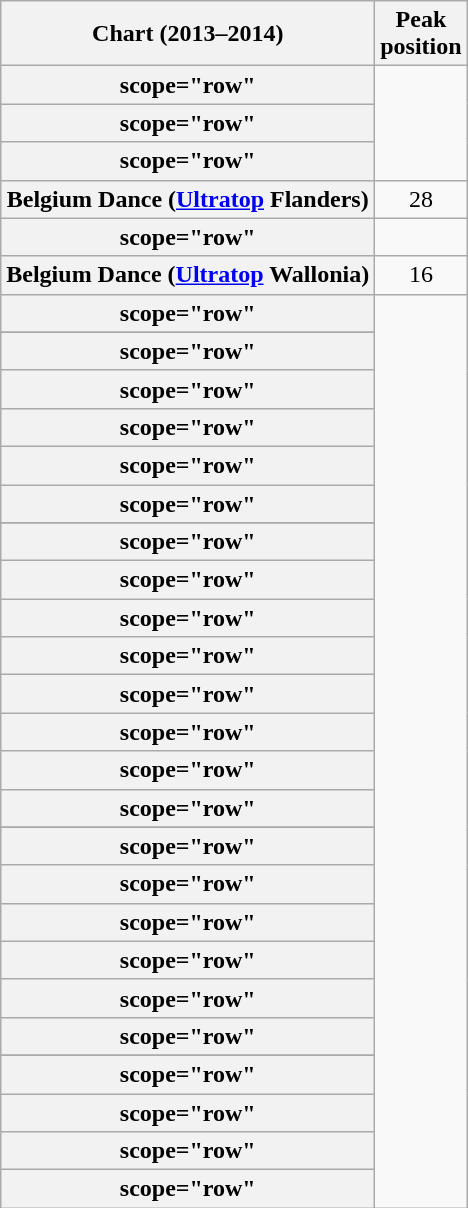<table class="wikitable plainrowheaders sortable" style="text-align:center;">
<tr>
<th scope="col">Chart (2013–2014)</th>
<th scope="col">Peak<br>position</th>
</tr>
<tr>
<th>scope="row"</th>
</tr>
<tr>
<th>scope="row"</th>
</tr>
<tr>
<th>scope="row"</th>
</tr>
<tr>
<th scope="row">Belgium Dance (<a href='#'>Ultratop</a> Flanders)</th>
<td>28</td>
</tr>
<tr>
<th>scope="row"</th>
</tr>
<tr>
<th scope="row">Belgium Dance (<a href='#'>Ultratop</a> Wallonia)</th>
<td>16</td>
</tr>
<tr>
<th>scope="row"</th>
</tr>
<tr>
</tr>
<tr>
<th>scope="row"</th>
</tr>
<tr>
<th>scope="row"</th>
</tr>
<tr>
<th>scope="row"</th>
</tr>
<tr>
<th>scope="row"</th>
</tr>
<tr>
<th>scope="row"</th>
</tr>
<tr>
</tr>
<tr>
<th>scope="row"</th>
</tr>
<tr>
<th>scope="row"</th>
</tr>
<tr>
<th>scope="row"</th>
</tr>
<tr>
<th>scope="row"</th>
</tr>
<tr>
<th>scope="row"</th>
</tr>
<tr>
<th>scope="row"</th>
</tr>
<tr>
<th>scope="row"</th>
</tr>
<tr>
<th>scope="row"</th>
</tr>
<tr>
</tr>
<tr>
<th>scope="row"</th>
</tr>
<tr>
<th>scope="row"</th>
</tr>
<tr>
<th>scope="row"</th>
</tr>
<tr>
<th>scope="row"</th>
</tr>
<tr>
<th>scope="row"</th>
</tr>
<tr>
<th>scope="row"</th>
</tr>
<tr>
</tr>
<tr>
<th>scope="row"</th>
</tr>
<tr>
<th>scope="row"</th>
</tr>
<tr>
<th>scope="row"</th>
</tr>
<tr>
<th>scope="row"</th>
</tr>
</table>
